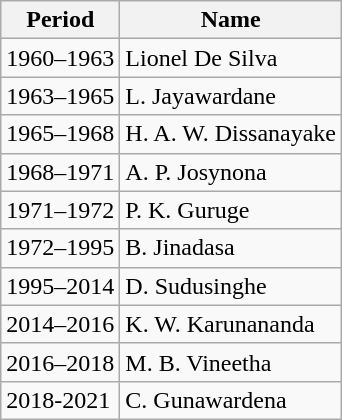<table class="wikitable">
<tr>
<th>Period</th>
<th>Name</th>
</tr>
<tr>
<td>1960–1963</td>
<td>Lionel De Silva</td>
</tr>
<tr>
<td>1963–1965</td>
<td>L. Jayawardane</td>
</tr>
<tr>
<td>1965–1968</td>
<td>H. A. W. Dissanayake</td>
</tr>
<tr>
<td>1968–1971</td>
<td>A. P. Josynona</td>
</tr>
<tr>
<td>1971–1972</td>
<td>P. K. Guruge</td>
</tr>
<tr>
<td>1972–1995</td>
<td>B. Jinadasa</td>
</tr>
<tr>
<td>1995–2014</td>
<td>D. Sudusinghe</td>
</tr>
<tr>
<td>2014–2016</td>
<td>K. W. Karunananda</td>
</tr>
<tr>
<td>2016–2018</td>
<td>M. B. Vineetha</td>
</tr>
<tr>
<td>2018-2021</td>
<td>C. Gunawardena</td>
</tr>
</table>
